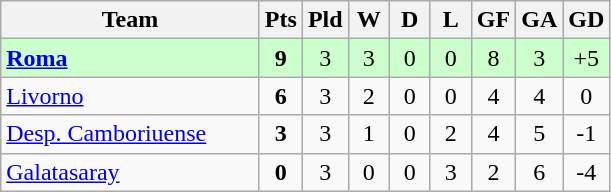<table class=wikitable style="text-align:center">
<tr>
<th width=165>Team</th>
<th width=20>Pts</th>
<th width=20>Pld</th>
<th width=20>W</th>
<th width=20>D</th>
<th width=20>L</th>
<th width=20>GF</th>
<th width=20>GA</th>
<th width=20>GD</th>
</tr>
<tr style="background:#ccffcc">
<td style="text-align:left"><strong> <a href='#'>Roma</a></strong></td>
<td><strong>9</strong></td>
<td>3</td>
<td>3</td>
<td>0</td>
<td>0</td>
<td>8</td>
<td>3</td>
<td>+5</td>
</tr>
<tr>
<td style="text-align:left"> <a href='#'>Livorno</a></td>
<td><strong>6</strong></td>
<td>3</td>
<td>2</td>
<td>0</td>
<td>0</td>
<td>4</td>
<td>4</td>
<td>0</td>
</tr>
<tr>
<td style="text-align:left"> <a href='#'>Desp. Camboriuense</a></td>
<td><strong>3</strong></td>
<td>3</td>
<td>1</td>
<td>0</td>
<td>2</td>
<td>4</td>
<td>5</td>
<td>-1</td>
</tr>
<tr>
<td style="text-align:left"> <a href='#'>Galatasaray</a></td>
<td><strong>0</strong></td>
<td>3</td>
<td>0</td>
<td>0</td>
<td>3</td>
<td>2</td>
<td>6</td>
<td>-4</td>
</tr>
</table>
